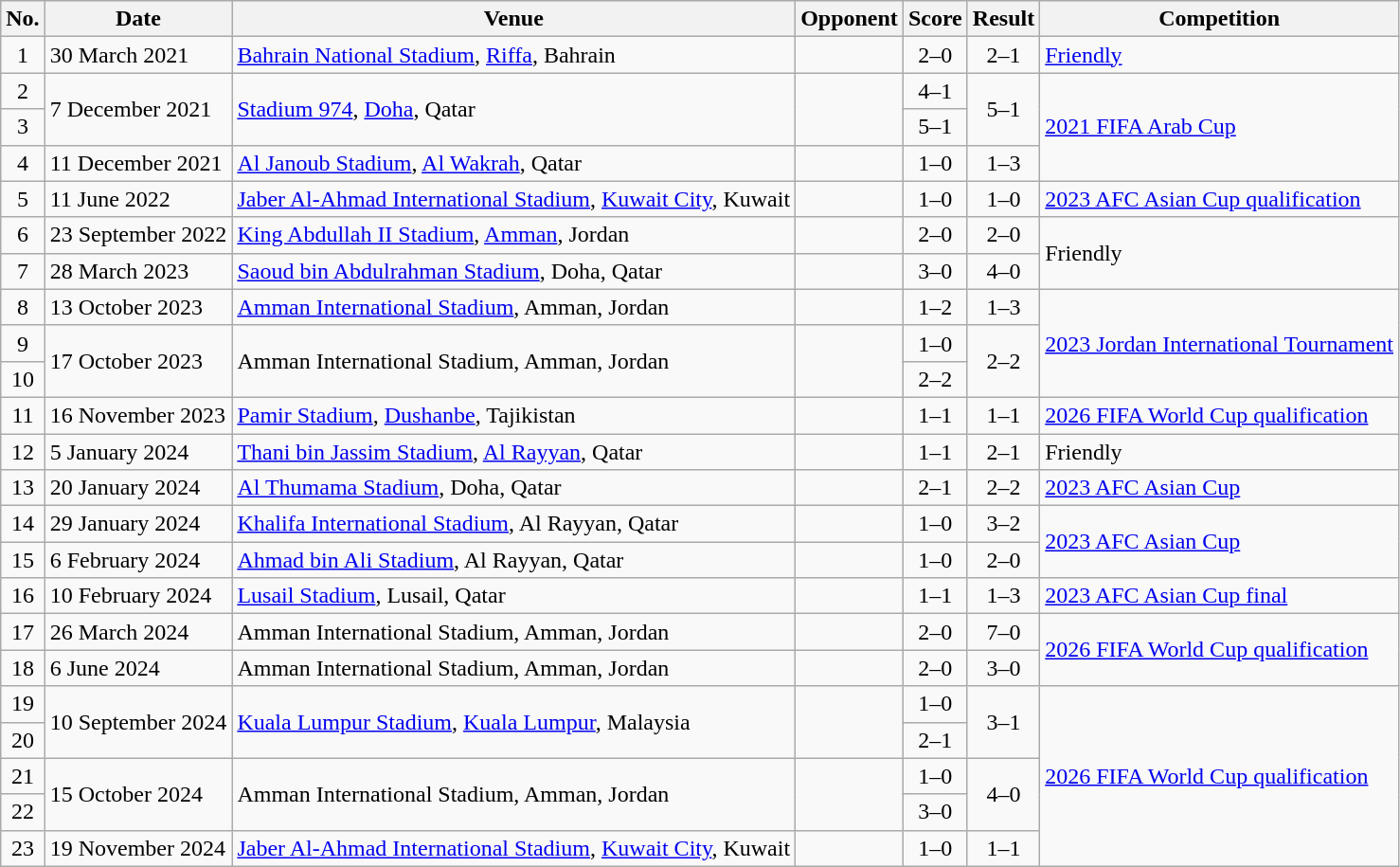<table class="wikitable sortable">
<tr>
<th scope="col">No.</th>
<th scope="col">Date</th>
<th scope="col">Venue</th>
<th scope="col">Opponent</th>
<th scope="col">Score</th>
<th scope="col">Result</th>
<th scope="col">Competition</th>
</tr>
<tr>
<td align=center>1</td>
<td>30 March 2021</td>
<td><a href='#'>Bahrain National Stadium</a>, <a href='#'>Riffa</a>, Bahrain</td>
<td></td>
<td align=center>2–0</td>
<td align=center>2–1</td>
<td><a href='#'>Friendly</a></td>
</tr>
<tr>
<td align=center>2</td>
<td rowspan=2>7 December 2021</td>
<td rowspan=2><a href='#'>Stadium 974</a>, <a href='#'>Doha</a>, Qatar</td>
<td rowspan=2></td>
<td align=center>4–1</td>
<td rowspan=2 align=center>5–1</td>
<td rowspan=3><a href='#'>2021 FIFA Arab Cup</a></td>
</tr>
<tr>
<td align=center>3</td>
<td align=center>5–1</td>
</tr>
<tr>
<td align=center>4</td>
<td>11 December 2021</td>
<td><a href='#'>Al Janoub Stadium</a>, <a href='#'>Al Wakrah</a>, Qatar</td>
<td></td>
<td align=center>1–0</td>
<td align=center>1–3</td>
</tr>
<tr>
<td align=center>5</td>
<td>11 June 2022</td>
<td><a href='#'>Jaber Al-Ahmad International Stadium</a>, <a href='#'>Kuwait City</a>, Kuwait</td>
<td></td>
<td align=center>1–0</td>
<td align=center>1–0</td>
<td><a href='#'>2023 AFC Asian Cup qualification</a></td>
</tr>
<tr>
<td align=center>6</td>
<td>23 September 2022</td>
<td><a href='#'>King Abdullah II Stadium</a>, <a href='#'>Amman</a>, Jordan</td>
<td></td>
<td align=center>2–0</td>
<td align=center>2–0</td>
<td rowspan=2>Friendly</td>
</tr>
<tr>
<td align=center>7</td>
<td>28 March 2023</td>
<td><a href='#'>Saoud bin Abdulrahman Stadium</a>, Doha, Qatar</td>
<td></td>
<td align=center>3–0</td>
<td align=center>4–0</td>
</tr>
<tr>
<td align=center>8</td>
<td>13 October 2023</td>
<td><a href='#'>Amman International Stadium</a>, Amman, Jordan</td>
<td></td>
<td align=center>1–2</td>
<td align=center>1–3</td>
<td rowspan=3><a href='#'>2023 Jordan International Tournament</a></td>
</tr>
<tr>
<td align=center>9</td>
<td rowspan=2>17 October 2023</td>
<td rowspan=2>Amman International Stadium, Amman, Jordan</td>
<td rowspan=2></td>
<td align=center>1–0</td>
<td align=center rowspan=2>2–2</td>
</tr>
<tr>
<td align=center>10</td>
<td align=center>2–2</td>
</tr>
<tr>
<td align=center>11</td>
<td>16 November 2023</td>
<td><a href='#'>Pamir Stadium</a>, <a href='#'>Dushanbe</a>, Tajikistan</td>
<td></td>
<td align=center>1–1</td>
<td align=center>1–1</td>
<td><a href='#'>2026 FIFA World Cup qualification</a></td>
</tr>
<tr>
<td align=center>12</td>
<td>5 January 2024</td>
<td><a href='#'>Thani bin Jassim Stadium</a>, <a href='#'>Al Rayyan</a>, Qatar</td>
<td></td>
<td align=center>1–1</td>
<td align=center>2–1</td>
<td>Friendly</td>
</tr>
<tr>
<td align=center>13</td>
<td>20 January 2024</td>
<td><a href='#'>Al Thumama Stadium</a>, Doha, Qatar</td>
<td></td>
<td align=center>2–1</td>
<td align=center>2–2</td>
<td><a href='#'>2023 AFC Asian Cup</a></td>
</tr>
<tr>
<td align=center>14</td>
<td>29 January 2024</td>
<td><a href='#'>Khalifa International Stadium</a>, Al Rayyan, Qatar</td>
<td></td>
<td align=center>1–0</td>
<td align=center>3–2</td>
<td rowspan=2><a href='#'>2023 AFC Asian Cup</a></td>
</tr>
<tr>
<td align=center>15</td>
<td>6 February 2024</td>
<td><a href='#'>Ahmad bin Ali Stadium</a>, Al Rayyan, Qatar</td>
<td></td>
<td align=center>1–0</td>
<td align=center>2–0</td>
</tr>
<tr>
<td align=center>16</td>
<td>10 February 2024</td>
<td><a href='#'>Lusail Stadium</a>, Lusail, Qatar</td>
<td></td>
<td align=center>1–1</td>
<td align=center>1–3</td>
<td><a href='#'>2023 AFC Asian Cup final</a></td>
</tr>
<tr>
<td align=center>17</td>
<td>26 March 2024</td>
<td>Amman International Stadium, Amman, Jordan</td>
<td></td>
<td align=center>2–0</td>
<td align=center>7–0</td>
<td rowspan=2><a href='#'>2026 FIFA World Cup qualification</a></td>
</tr>
<tr>
<td align=center>18</td>
<td>6 June 2024</td>
<td>Amman International Stadium, Amman, Jordan</td>
<td></td>
<td align=center>2–0</td>
<td align=center>3–0</td>
</tr>
<tr>
<td align=center>19</td>
<td rowspan=2>10 September 2024</td>
<td rowspan=2><a href='#'>Kuala Lumpur Stadium</a>, <a href='#'>Kuala Lumpur</a>, Malaysia</td>
<td rowspan=2></td>
<td align=center>1–0</td>
<td rowspan=2 align=center>3–1</td>
<td rowspan="5"><a href='#'>2026 FIFA World Cup qualification</a></td>
</tr>
<tr>
<td align=center>20</td>
<td align=center>2–1</td>
</tr>
<tr>
<td align=center>21</td>
<td rowspan="2">15 October 2024</td>
<td rowspan="2">Amman International Stadium, Amman, Jordan</td>
<td rowspan="2"></td>
<td align=center>1–0</td>
<td align=center rowspan="2">4–0</td>
</tr>
<tr>
<td align=center>22</td>
<td align=center>3–0</td>
</tr>
<tr>
<td align=center>23</td>
<td>19 November 2024</td>
<td><a href='#'>Jaber Al-Ahmad International Stadium</a>, <a href='#'>Kuwait City</a>, Kuwait</td>
<td></td>
<td align=center>1–0</td>
<td align=center>1–1</td>
</tr>
</table>
